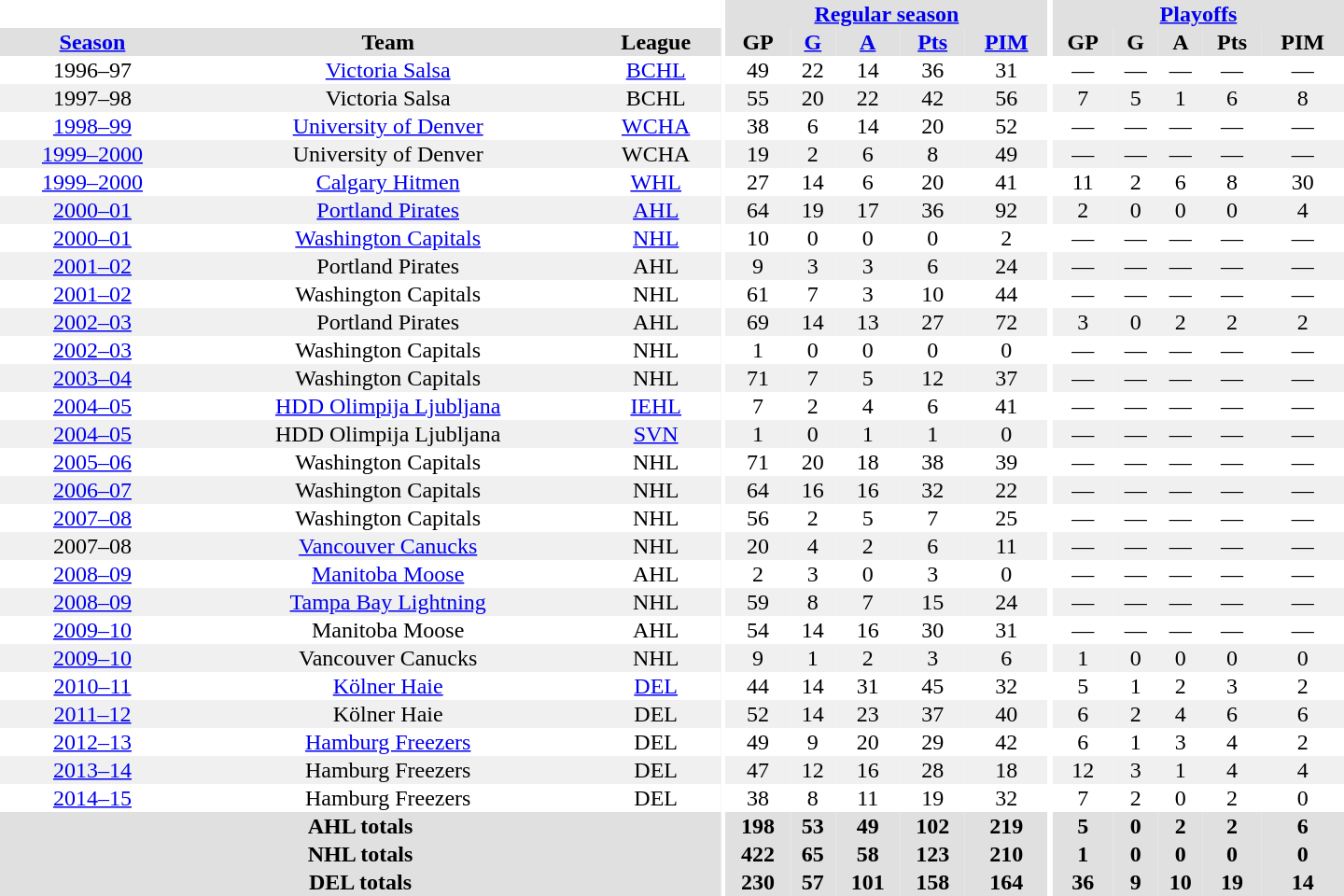<table border="0" cellpadding="1" cellspacing="0" style="text-align:center; width:60em">
<tr bgcolor="#e0e0e0">
<th colspan="3" bgcolor="#ffffff"></th>
<th rowspan="99" bgcolor="#ffffff"></th>
<th colspan="5"><a href='#'>Regular season</a></th>
<th rowspan="99" bgcolor="#ffffff"></th>
<th colspan="5"><a href='#'>Playoffs</a></th>
</tr>
<tr bgcolor="#e0e0e0">
<th><a href='#'>Season</a></th>
<th>Team</th>
<th>League</th>
<th>GP</th>
<th><a href='#'>G</a></th>
<th><a href='#'>A</a></th>
<th><a href='#'>Pts</a></th>
<th><a href='#'>PIM</a></th>
<th>GP</th>
<th>G</th>
<th>A</th>
<th>Pts</th>
<th>PIM</th>
</tr>
<tr>
<td>1996–97</td>
<td><a href='#'>Victoria Salsa</a></td>
<td><a href='#'>BCHL</a></td>
<td>49</td>
<td>22</td>
<td>14</td>
<td>36</td>
<td>31</td>
<td>—</td>
<td>—</td>
<td>—</td>
<td>—</td>
<td>—</td>
</tr>
<tr bgcolor="#f0f0f0">
<td>1997–98</td>
<td>Victoria Salsa</td>
<td>BCHL</td>
<td>55</td>
<td>20</td>
<td>22</td>
<td>42</td>
<td>56</td>
<td>7</td>
<td>5</td>
<td>1</td>
<td>6</td>
<td>8</td>
</tr>
<tr>
<td><a href='#'>1998–99</a></td>
<td><a href='#'>University of Denver</a></td>
<td><a href='#'>WCHA</a></td>
<td>38</td>
<td>6</td>
<td>14</td>
<td>20</td>
<td>52</td>
<td>—</td>
<td>—</td>
<td>—</td>
<td>—</td>
<td>—</td>
</tr>
<tr bgcolor="#f0f0f0">
<td><a href='#'>1999–2000</a></td>
<td>University of Denver</td>
<td>WCHA</td>
<td>19</td>
<td>2</td>
<td>6</td>
<td>8</td>
<td>49</td>
<td>—</td>
<td>—</td>
<td>—</td>
<td>—</td>
<td>—</td>
</tr>
<tr>
<td><a href='#'>1999–2000</a></td>
<td><a href='#'>Calgary Hitmen</a></td>
<td><a href='#'>WHL</a></td>
<td>27</td>
<td>14</td>
<td>6</td>
<td>20</td>
<td>41</td>
<td>11</td>
<td>2</td>
<td>6</td>
<td>8</td>
<td>30</td>
</tr>
<tr bgcolor="#f0f0f0">
<td><a href='#'>2000–01</a></td>
<td><a href='#'>Portland Pirates</a></td>
<td><a href='#'>AHL</a></td>
<td>64</td>
<td>19</td>
<td>17</td>
<td>36</td>
<td>92</td>
<td>2</td>
<td>0</td>
<td>0</td>
<td>0</td>
<td>4</td>
</tr>
<tr>
<td><a href='#'>2000–01</a></td>
<td><a href='#'>Washington Capitals</a></td>
<td><a href='#'>NHL</a></td>
<td>10</td>
<td>0</td>
<td>0</td>
<td>0</td>
<td>2</td>
<td>—</td>
<td>—</td>
<td>—</td>
<td>—</td>
<td>—</td>
</tr>
<tr bgcolor="#f0f0f0">
<td><a href='#'>2001–02</a></td>
<td>Portland Pirates</td>
<td>AHL</td>
<td>9</td>
<td>3</td>
<td>3</td>
<td>6</td>
<td>24</td>
<td>—</td>
<td>—</td>
<td>—</td>
<td>—</td>
<td>—</td>
</tr>
<tr>
<td><a href='#'>2001–02</a></td>
<td>Washington Capitals</td>
<td>NHL</td>
<td>61</td>
<td>7</td>
<td>3</td>
<td>10</td>
<td>44</td>
<td>—</td>
<td>—</td>
<td>—</td>
<td>—</td>
<td>—</td>
</tr>
<tr bgcolor="#f0f0f0">
<td><a href='#'>2002–03</a></td>
<td>Portland Pirates</td>
<td>AHL</td>
<td>69</td>
<td>14</td>
<td>13</td>
<td>27</td>
<td>72</td>
<td>3</td>
<td>0</td>
<td>2</td>
<td>2</td>
<td>2</td>
</tr>
<tr>
<td><a href='#'>2002–03</a></td>
<td>Washington Capitals</td>
<td>NHL</td>
<td>1</td>
<td>0</td>
<td>0</td>
<td>0</td>
<td>0</td>
<td>—</td>
<td>—</td>
<td>—</td>
<td>—</td>
<td>—</td>
</tr>
<tr bgcolor="#f0f0f0">
<td><a href='#'>2003–04</a></td>
<td>Washington Capitals</td>
<td>NHL</td>
<td>71</td>
<td>7</td>
<td>5</td>
<td>12</td>
<td>37</td>
<td>—</td>
<td>—</td>
<td>—</td>
<td>—</td>
<td>—</td>
</tr>
<tr>
<td><a href='#'>2004–05</a></td>
<td><a href='#'>HDD Olimpija Ljubljana</a></td>
<td><a href='#'>IEHL</a></td>
<td>7</td>
<td>2</td>
<td>4</td>
<td>6</td>
<td>41</td>
<td>—</td>
<td>—</td>
<td>—</td>
<td>—</td>
<td>—</td>
</tr>
<tr bgcolor="#f0f0f0">
<td><a href='#'>2004–05</a></td>
<td>HDD Olimpija Ljubljana</td>
<td><a href='#'>SVN</a></td>
<td>1</td>
<td>0</td>
<td>1</td>
<td>1</td>
<td>0</td>
<td>—</td>
<td>—</td>
<td>—</td>
<td>—</td>
<td>—</td>
</tr>
<tr>
<td><a href='#'>2005–06</a></td>
<td>Washington Capitals</td>
<td>NHL</td>
<td>71</td>
<td>20</td>
<td>18</td>
<td>38</td>
<td>39</td>
<td>—</td>
<td>—</td>
<td>—</td>
<td>—</td>
<td>—</td>
</tr>
<tr bgcolor="#f0f0f0">
<td><a href='#'>2006–07</a></td>
<td>Washington Capitals</td>
<td>NHL</td>
<td>64</td>
<td>16</td>
<td>16</td>
<td>32</td>
<td>22</td>
<td>—</td>
<td>—</td>
<td>—</td>
<td>—</td>
<td>—</td>
</tr>
<tr>
<td><a href='#'>2007–08</a></td>
<td>Washington Capitals</td>
<td>NHL</td>
<td>56</td>
<td>2</td>
<td>5</td>
<td>7</td>
<td>25</td>
<td>—</td>
<td>—</td>
<td>—</td>
<td>—</td>
<td>—</td>
</tr>
<tr bgcolor="#f0f0f0">
<td>2007–08</td>
<td><a href='#'>Vancouver Canucks</a></td>
<td>NHL</td>
<td>20</td>
<td>4</td>
<td>2</td>
<td>6</td>
<td>11</td>
<td>—</td>
<td>—</td>
<td>—</td>
<td>—</td>
<td>—</td>
</tr>
<tr>
<td><a href='#'>2008–09</a></td>
<td><a href='#'>Manitoba Moose</a></td>
<td>AHL</td>
<td>2</td>
<td>3</td>
<td>0</td>
<td>3</td>
<td>0</td>
<td>—</td>
<td>—</td>
<td>—</td>
<td>—</td>
<td>—</td>
</tr>
<tr bgcolor="#f0f0f0">
<td><a href='#'>2008–09</a></td>
<td><a href='#'>Tampa Bay Lightning</a></td>
<td>NHL</td>
<td>59</td>
<td>8</td>
<td>7</td>
<td>15</td>
<td>24</td>
<td>—</td>
<td>—</td>
<td>—</td>
<td>—</td>
<td>—</td>
</tr>
<tr>
<td><a href='#'>2009–10</a></td>
<td>Manitoba Moose</td>
<td>AHL</td>
<td>54</td>
<td>14</td>
<td>16</td>
<td>30</td>
<td>31</td>
<td>—</td>
<td>—</td>
<td>—</td>
<td>—</td>
<td>—</td>
</tr>
<tr bgcolor="#f0f0f0">
<td><a href='#'>2009–10</a></td>
<td>Vancouver Canucks</td>
<td>NHL</td>
<td>9</td>
<td>1</td>
<td>2</td>
<td>3</td>
<td>6</td>
<td>1</td>
<td>0</td>
<td>0</td>
<td>0</td>
<td>0</td>
</tr>
<tr>
<td><a href='#'>2010–11</a></td>
<td><a href='#'>Kölner Haie</a></td>
<td><a href='#'>DEL</a></td>
<td>44</td>
<td>14</td>
<td>31</td>
<td>45</td>
<td>32</td>
<td>5</td>
<td>1</td>
<td>2</td>
<td>3</td>
<td>2</td>
</tr>
<tr bgcolor="#f0f0f0">
<td><a href='#'>2011–12</a></td>
<td>Kölner Haie</td>
<td>DEL</td>
<td>52</td>
<td>14</td>
<td>23</td>
<td>37</td>
<td>40</td>
<td>6</td>
<td>2</td>
<td>4</td>
<td>6</td>
<td>6</td>
</tr>
<tr>
<td><a href='#'>2012–13</a></td>
<td><a href='#'>Hamburg Freezers</a></td>
<td>DEL</td>
<td>49</td>
<td>9</td>
<td>20</td>
<td>29</td>
<td>42</td>
<td>6</td>
<td>1</td>
<td>3</td>
<td>4</td>
<td>2</td>
</tr>
<tr bgcolor="#f0f0f0">
<td><a href='#'>2013–14</a></td>
<td>Hamburg Freezers</td>
<td>DEL</td>
<td>47</td>
<td>12</td>
<td>16</td>
<td>28</td>
<td>18</td>
<td>12</td>
<td>3</td>
<td>1</td>
<td>4</td>
<td>4</td>
</tr>
<tr>
<td><a href='#'>2014–15</a></td>
<td>Hamburg Freezers</td>
<td>DEL</td>
<td>38</td>
<td>8</td>
<td>11</td>
<td>19</td>
<td>32</td>
<td>7</td>
<td>2</td>
<td>0</td>
<td>2</td>
<td>0</td>
</tr>
<tr bgcolor="#e0e0e0">
<th colspan="3">AHL totals</th>
<th>198</th>
<th>53</th>
<th>49</th>
<th>102</th>
<th>219</th>
<th>5</th>
<th>0</th>
<th>2</th>
<th>2</th>
<th>6</th>
</tr>
<tr bgcolor="#e0e0e0">
<th colspan="3">NHL totals</th>
<th>422</th>
<th>65</th>
<th>58</th>
<th>123</th>
<th>210</th>
<th>1</th>
<th>0</th>
<th>0</th>
<th>0</th>
<th>0</th>
</tr>
<tr bgcolor="#e0e0e0">
<th colspan="3">DEL totals</th>
<th>230</th>
<th>57</th>
<th>101</th>
<th>158</th>
<th>164</th>
<th>36</th>
<th>9</th>
<th>10</th>
<th>19</th>
<th>14</th>
</tr>
</table>
